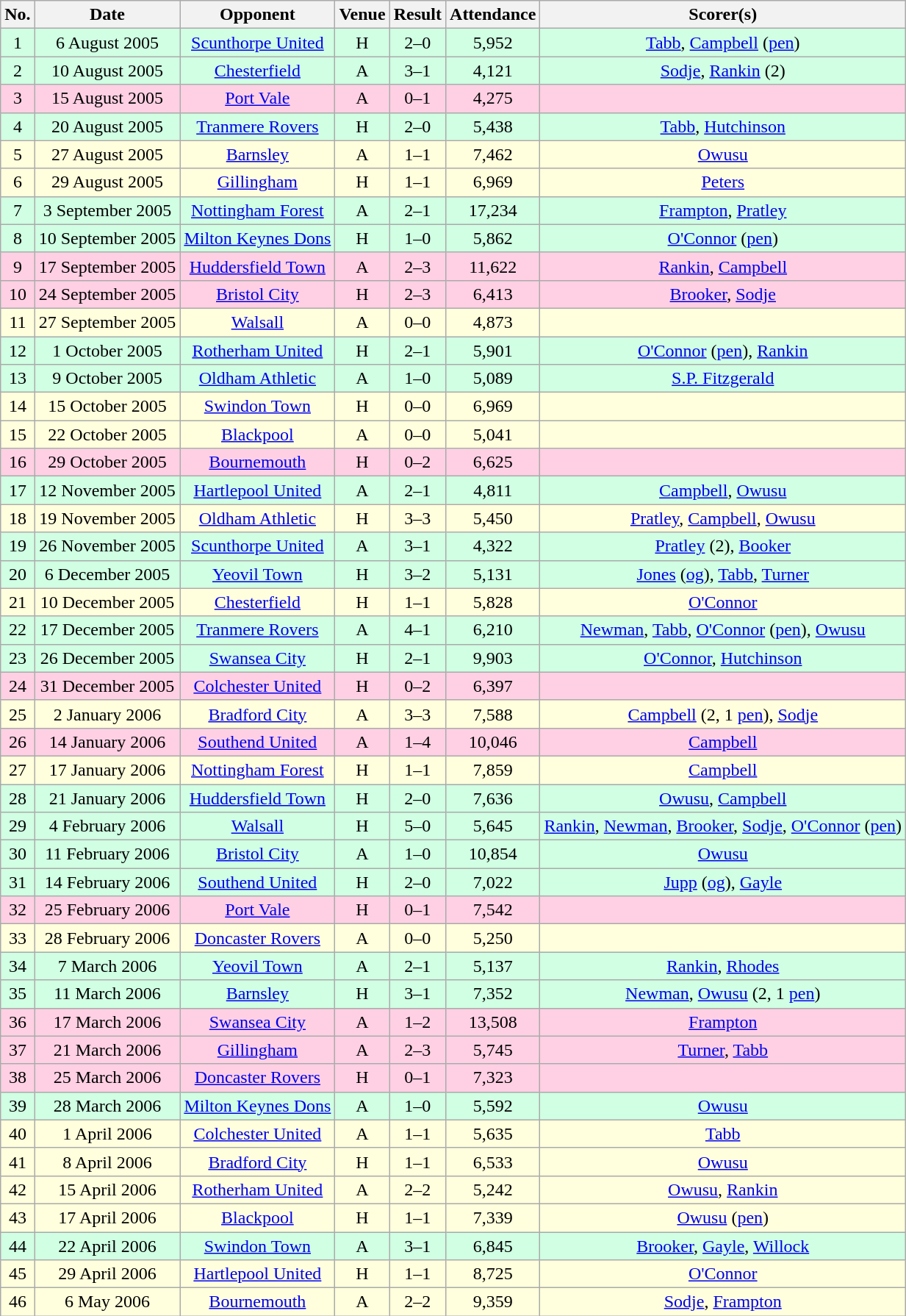<table class="wikitable sortable" style="text-align:center;">
<tr>
<th>No.</th>
<th>Date</th>
<th>Opponent</th>
<th>Venue</th>
<th>Result</th>
<th>Attendance</th>
<th>Scorer(s)</th>
</tr>
<tr style="background:#d0ffe3;">
<td>1</td>
<td>6 August 2005</td>
<td><a href='#'>Scunthorpe United</a></td>
<td>H</td>
<td>2–0</td>
<td>5,952</td>
<td><a href='#'>Tabb</a>, <a href='#'>Campbell</a> (<a href='#'>pen</a>)</td>
</tr>
<tr style="background:#d0ffe3;">
<td>2</td>
<td>10 August 2005</td>
<td><a href='#'>Chesterfield</a></td>
<td>A</td>
<td>3–1</td>
<td>4,121</td>
<td><a href='#'>Sodje</a>, <a href='#'>Rankin</a> (2)</td>
</tr>
<tr style="background:#ffd0e3;">
<td>3</td>
<td>15 August 2005</td>
<td><a href='#'>Port Vale</a></td>
<td>A</td>
<td>0–1</td>
<td>4,275</td>
<td></td>
</tr>
<tr style="background:#d0ffe3;">
<td>4</td>
<td>20 August 2005</td>
<td><a href='#'>Tranmere Rovers</a></td>
<td>H</td>
<td>2–0</td>
<td>5,438</td>
<td><a href='#'>Tabb</a>, <a href='#'>Hutchinson</a></td>
</tr>
<tr style="background:#ffd;">
<td>5</td>
<td>27 August 2005</td>
<td><a href='#'>Barnsley</a></td>
<td>A</td>
<td>1–1</td>
<td>7,462</td>
<td><a href='#'>Owusu</a></td>
</tr>
<tr style="background:#ffd;">
<td>6</td>
<td>29 August 2005</td>
<td><a href='#'>Gillingham</a></td>
<td>H</td>
<td>1–1</td>
<td>6,969</td>
<td><a href='#'>Peters</a></td>
</tr>
<tr style="background:#d0ffe3;">
<td>7</td>
<td>3 September 2005</td>
<td><a href='#'>Nottingham Forest</a></td>
<td>A</td>
<td>2–1</td>
<td>17,234</td>
<td><a href='#'>Frampton</a>, <a href='#'>Pratley</a></td>
</tr>
<tr style="background:#d0ffe3;">
<td>8</td>
<td>10 September 2005</td>
<td><a href='#'>Milton Keynes Dons</a></td>
<td>H</td>
<td>1–0</td>
<td>5,862</td>
<td><a href='#'>O'Connor</a> (<a href='#'>pen</a>)</td>
</tr>
<tr style="background:#ffd0e3;">
<td>9</td>
<td>17 September 2005</td>
<td><a href='#'>Huddersfield Town</a></td>
<td>A</td>
<td>2–3</td>
<td>11,622</td>
<td><a href='#'>Rankin</a>, <a href='#'>Campbell</a></td>
</tr>
<tr style="background:#ffd0e3;">
<td>10</td>
<td>24 September 2005</td>
<td><a href='#'>Bristol City</a></td>
<td>H</td>
<td>2–3</td>
<td>6,413</td>
<td><a href='#'>Brooker</a>, <a href='#'>Sodje</a></td>
</tr>
<tr style="background:#ffd;">
<td>11</td>
<td>27 September 2005</td>
<td><a href='#'>Walsall</a></td>
<td>A</td>
<td>0–0</td>
<td>4,873</td>
<td></td>
</tr>
<tr style="background:#d0ffe3;">
<td>12</td>
<td>1 October 2005</td>
<td><a href='#'>Rotherham United</a></td>
<td>H</td>
<td>2–1</td>
<td>5,901</td>
<td><a href='#'>O'Connor</a> (<a href='#'>pen</a>), <a href='#'>Rankin</a></td>
</tr>
<tr style="background:#d0ffe3;">
<td>13</td>
<td>9 October 2005</td>
<td><a href='#'>Oldham Athletic</a></td>
<td>A</td>
<td>1–0</td>
<td>5,089</td>
<td><a href='#'>S.P. Fitzgerald</a></td>
</tr>
<tr style="background:#ffd;">
<td>14</td>
<td>15 October 2005</td>
<td><a href='#'>Swindon Town</a></td>
<td>H</td>
<td>0–0</td>
<td>6,969</td>
<td></td>
</tr>
<tr style="background:#ffd;">
<td>15</td>
<td>22 October 2005</td>
<td><a href='#'>Blackpool</a></td>
<td>A</td>
<td>0–0</td>
<td>5,041</td>
<td></td>
</tr>
<tr style="background:#ffd0e3;">
<td>16</td>
<td>29 October 2005</td>
<td><a href='#'>Bournemouth</a></td>
<td>H</td>
<td>0–2</td>
<td>6,625</td>
<td></td>
</tr>
<tr style="background:#d0ffe3;">
<td>17</td>
<td>12 November 2005</td>
<td><a href='#'>Hartlepool United</a></td>
<td>A</td>
<td>2–1</td>
<td>4,811</td>
<td><a href='#'>Campbell</a>, <a href='#'>Owusu</a></td>
</tr>
<tr style="background:#ffd;">
<td>18</td>
<td>19 November 2005</td>
<td><a href='#'>Oldham Athletic</a></td>
<td>H</td>
<td>3–3</td>
<td>5,450</td>
<td><a href='#'>Pratley</a>, <a href='#'>Campbell</a>, <a href='#'>Owusu</a></td>
</tr>
<tr style="background:#d0ffe3;">
<td>19</td>
<td>26 November 2005</td>
<td><a href='#'>Scunthorpe United</a></td>
<td>A</td>
<td>3–1</td>
<td>4,322</td>
<td><a href='#'>Pratley</a> (2), <a href='#'>Booker</a></td>
</tr>
<tr style="background:#d0ffe3;">
<td>20</td>
<td>6 December 2005</td>
<td><a href='#'>Yeovil Town</a></td>
<td>H</td>
<td>3–2</td>
<td>5,131</td>
<td><a href='#'>Jones</a> (<a href='#'>og</a>), <a href='#'>Tabb</a>, <a href='#'>Turner</a></td>
</tr>
<tr style="background:#ffd;">
<td>21</td>
<td>10 December 2005</td>
<td><a href='#'>Chesterfield</a></td>
<td>H</td>
<td>1–1</td>
<td>5,828</td>
<td><a href='#'>O'Connor</a></td>
</tr>
<tr style="background:#d0ffe3;">
<td>22</td>
<td>17 December 2005</td>
<td><a href='#'>Tranmere Rovers</a></td>
<td>A</td>
<td>4–1</td>
<td>6,210</td>
<td><a href='#'>Newman</a>, <a href='#'>Tabb</a>, <a href='#'>O'Connor</a> (<a href='#'>pen</a>), <a href='#'>Owusu</a></td>
</tr>
<tr style="background:#d0ffe3;">
<td>23</td>
<td>26 December 2005</td>
<td><a href='#'>Swansea City</a></td>
<td>H</td>
<td>2–1</td>
<td>9,903</td>
<td><a href='#'>O'Connor</a>, <a href='#'>Hutchinson</a></td>
</tr>
<tr style="background:#ffd0e3;">
<td>24</td>
<td>31 December 2005</td>
<td><a href='#'>Colchester United</a></td>
<td>H</td>
<td>0–2</td>
<td>6,397</td>
<td></td>
</tr>
<tr style="background:#ffd;">
<td>25</td>
<td>2 January 2006</td>
<td><a href='#'>Bradford City</a></td>
<td>A</td>
<td>3–3</td>
<td>7,588</td>
<td><a href='#'>Campbell</a> (2, 1 <a href='#'>pen</a>), <a href='#'>Sodje</a></td>
</tr>
<tr style="background:#ffd0e3;">
<td>26</td>
<td>14 January 2006</td>
<td><a href='#'>Southend United</a></td>
<td>A</td>
<td>1–4</td>
<td>10,046</td>
<td><a href='#'>Campbell</a></td>
</tr>
<tr style="background:#ffd;">
<td>27</td>
<td>17 January 2006</td>
<td><a href='#'>Nottingham Forest</a></td>
<td>H</td>
<td>1–1</td>
<td>7,859</td>
<td><a href='#'>Campbell</a></td>
</tr>
<tr style="background:#d0ffe3;">
<td>28</td>
<td>21 January 2006</td>
<td><a href='#'>Huddersfield Town</a></td>
<td>H</td>
<td>2–0</td>
<td>7,636</td>
<td><a href='#'>Owusu</a>, <a href='#'>Campbell</a></td>
</tr>
<tr style="background:#d0ffe3;">
<td>29</td>
<td>4 February 2006</td>
<td><a href='#'>Walsall</a></td>
<td>H</td>
<td>5–0</td>
<td>5,645</td>
<td><a href='#'>Rankin</a>, <a href='#'>Newman</a>, <a href='#'>Brooker</a>, <a href='#'>Sodje</a>, <a href='#'>O'Connor</a> (<a href='#'>pen</a>)</td>
</tr>
<tr style="background:#d0ffe3;">
<td>30</td>
<td>11 February 2006</td>
<td><a href='#'>Bristol City</a></td>
<td>A</td>
<td>1–0</td>
<td>10,854</td>
<td><a href='#'>Owusu</a></td>
</tr>
<tr style="background:#d0ffe3;">
<td>31</td>
<td>14 February 2006</td>
<td><a href='#'>Southend United</a></td>
<td>H</td>
<td>2–0</td>
<td>7,022</td>
<td><a href='#'>Jupp</a> (<a href='#'>og</a>), <a href='#'>Gayle</a></td>
</tr>
<tr style="background:#ffd0e3;">
<td>32</td>
<td>25 February 2006</td>
<td><a href='#'>Port Vale</a></td>
<td>H</td>
<td>0–1</td>
<td>7,542</td>
<td></td>
</tr>
<tr style="background:#ffd;">
<td>33</td>
<td>28 February 2006</td>
<td><a href='#'>Doncaster Rovers</a></td>
<td>A</td>
<td>0–0</td>
<td>5,250</td>
<td></td>
</tr>
<tr style="background:#d0ffe3;">
<td>34</td>
<td>7 March 2006</td>
<td><a href='#'>Yeovil Town</a></td>
<td>A</td>
<td>2–1</td>
<td>5,137</td>
<td><a href='#'>Rankin</a>, <a href='#'>Rhodes</a></td>
</tr>
<tr style="background:#d0ffe3;">
<td>35</td>
<td>11 March 2006</td>
<td><a href='#'>Barnsley</a></td>
<td>H</td>
<td>3–1</td>
<td>7,352</td>
<td><a href='#'>Newman</a>, <a href='#'>Owusu</a> (2, 1 <a href='#'>pen</a>)</td>
</tr>
<tr style="background:#ffd0e3;">
<td>36</td>
<td>17 March 2006</td>
<td><a href='#'>Swansea City</a></td>
<td>A</td>
<td>1–2</td>
<td>13,508</td>
<td><a href='#'>Frampton</a></td>
</tr>
<tr style="background:#ffd0e3;">
<td>37</td>
<td>21 March 2006</td>
<td><a href='#'>Gillingham</a></td>
<td>A</td>
<td>2–3</td>
<td>5,745</td>
<td><a href='#'>Turner</a>, <a href='#'>Tabb</a></td>
</tr>
<tr style="background:#ffd0e3;">
<td>38</td>
<td>25 March 2006</td>
<td><a href='#'>Doncaster Rovers</a></td>
<td>H</td>
<td>0–1</td>
<td>7,323</td>
<td></td>
</tr>
<tr style="background:#d0ffe3;">
<td>39</td>
<td>28 March 2006</td>
<td><a href='#'>Milton Keynes Dons</a></td>
<td>A</td>
<td>1–0</td>
<td>5,592</td>
<td><a href='#'>Owusu</a></td>
</tr>
<tr style="background:#ffd;">
<td>40</td>
<td>1 April 2006</td>
<td><a href='#'>Colchester United</a></td>
<td>A</td>
<td>1–1</td>
<td>5,635</td>
<td><a href='#'>Tabb</a></td>
</tr>
<tr style="background:#ffd;">
<td>41</td>
<td>8 April 2006</td>
<td><a href='#'>Bradford City</a></td>
<td>H</td>
<td>1–1</td>
<td>6,533</td>
<td><a href='#'>Owusu</a></td>
</tr>
<tr style="background:#ffd;">
<td>42</td>
<td>15 April 2006</td>
<td><a href='#'>Rotherham United</a></td>
<td>A</td>
<td>2–2</td>
<td>5,242</td>
<td><a href='#'>Owusu</a>, <a href='#'>Rankin</a></td>
</tr>
<tr style="background:#ffd;">
<td>43</td>
<td>17 April 2006</td>
<td><a href='#'>Blackpool</a></td>
<td>H</td>
<td>1–1</td>
<td>7,339</td>
<td><a href='#'>Owusu</a> (<a href='#'>pen</a>)</td>
</tr>
<tr style="background:#d0ffe3;">
<td>44</td>
<td>22 April 2006</td>
<td><a href='#'>Swindon Town</a></td>
<td>A</td>
<td>3–1</td>
<td>6,845</td>
<td><a href='#'>Brooker</a>, <a href='#'>Gayle</a>, <a href='#'>Willock</a></td>
</tr>
<tr style="background:#ffd;">
<td>45</td>
<td>29 April 2006</td>
<td><a href='#'>Hartlepool United</a></td>
<td>H</td>
<td>1–1</td>
<td>8,725</td>
<td><a href='#'>O'Connor</a></td>
</tr>
<tr style="background:#ffd;">
<td>46</td>
<td>6 May 2006</td>
<td><a href='#'>Bournemouth</a></td>
<td>A</td>
<td>2–2</td>
<td>9,359</td>
<td><a href='#'>Sodje</a>, <a href='#'>Frampton</a></td>
</tr>
</table>
